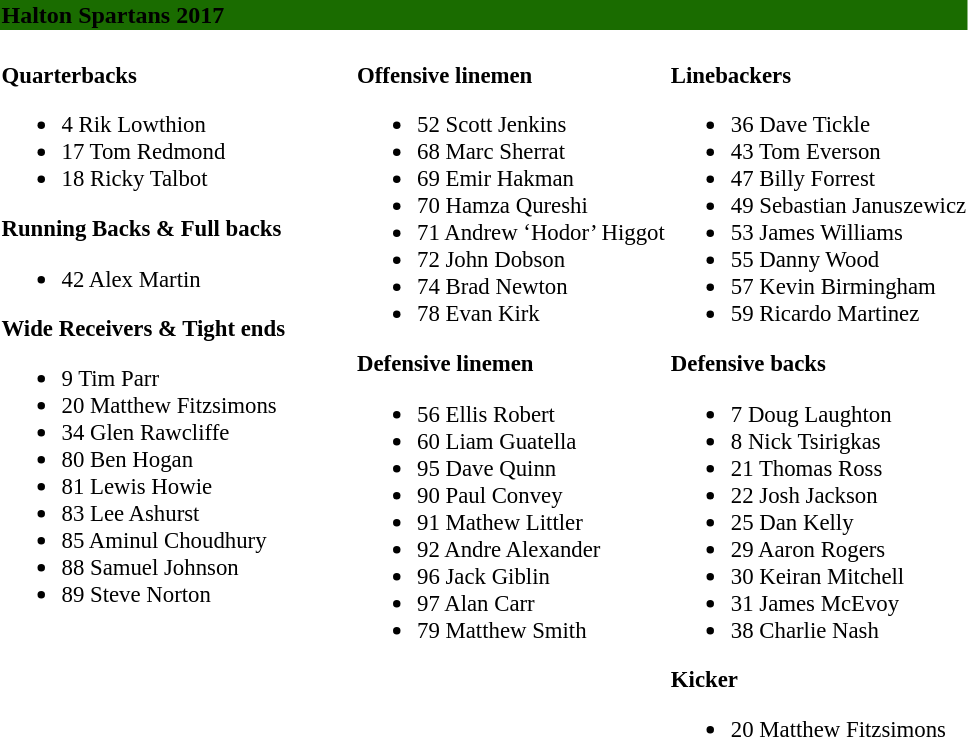<table class="toccolours" style="text-align: left;">
<tr>
<th colspan="20" style="background-color:#1a6c00;text-color:black"><div><strong>Halton Spartans 2017</strong></div></th>
</tr>
<tr>
<td style="font-size: 95%;" valign="top"><br><strong>Quarterbacks</strong><ul><li>4 Rik Lowthion</li><li>17 Tom Redmond</li><li>18 Ricky Talbot</li></ul><strong>Running Backs & Full backs</strong><ul><li>42 Alex Martin</li></ul><strong>Wide Receivers & Tight ends</strong><ul><li>9 Tim Parr</li><li>20 Matthew Fitzsimons</li><li>34 Glen Rawcliffe</li><li>80 Ben Hogan</li><li>81 Lewis Howie</li><li>83 Lee Ashurst</li><li>85 Aminul Choudhury</li><li>88 Samuel Johnson</li><li>89 Steve Norton</li></ul></td>
<td style="width: 40px;"></td>
<td style="font-size: 95%;" valign="top"><br><strong>Offensive linemen</strong><ul><li>52 Scott Jenkins</li><li>68 Marc Sherrat</li><li>69 Emir Hakman</li><li>70 Hamza Qureshi</li><li>71 Andrew ‘Hodor’ Higgot</li><li>72 John Dobson</li><li>74 Brad Newton</li><li>78 Evan Kirk</li></ul><strong>Defensive linemen</strong><ul><li>56 Ellis Robert</li><li>60 Liam Guatella</li><li>95 Dave Quinn</li><li>90 Paul Convey</li><li>91 Mathew Littler</li><li>92 Andre Alexander</li><li>96 Jack Giblin</li><li>97 Alan Carr</li><li>79 Matthew Smith</li></ul></td>
<td style="font-size: 95%;" valign="top"><br><strong>Linebackers</strong><ul><li>36 Dave Tickle</li><li>43 Tom Everson</li><li>47 Billy Forrest</li><li>49 Sebastian Januszewicz</li><li>53 James Williams</li><li>55 Danny Wood</li><li>57 Kevin Birmingham</li><li>59 Ricardo Martinez</li></ul><strong>Defensive backs</strong><ul><li>7 Doug Laughton</li><li>8 Nick Tsirigkas</li><li>21 Thomas Ross</li><li>22 Josh Jackson</li><li>25 Dan Kelly</li><li>29 Aaron Rogers</li><li>30 Keiran Mitchell</li><li>31 James McEvoy</li><li>38 Charlie Nash</li></ul><strong>Kicker</strong><ul><li>20 Matthew Fitzsimons</li></ul></td>
</tr>
</table>
